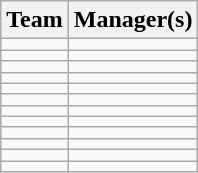<table class="wikitable sortable" style="text-align: left;">
<tr>
<th>Team</th>
<th>Manager(s)</th>
</tr>
<tr>
<td><strong></strong></td>
<td></td>
</tr>
<tr>
<td><strong></strong></td>
<td></td>
</tr>
<tr>
<td><strong></strong></td>
<td></td>
</tr>
<tr>
<td><strong></strong></td>
<td></td>
</tr>
<tr>
<td><strong></strong></td>
<td></td>
</tr>
<tr>
<td><strong></strong></td>
<td></td>
</tr>
<tr>
<td><strong></strong></td>
<td></td>
</tr>
<tr>
<td><strong></strong></td>
<td></td>
</tr>
<tr>
<td><strong></strong></td>
<td></td>
</tr>
<tr>
<td><strong></strong></td>
<td></td>
</tr>
<tr>
<td><strong></strong></td>
<td></td>
</tr>
<tr>
<td><strong></strong></td>
<td></td>
</tr>
</table>
